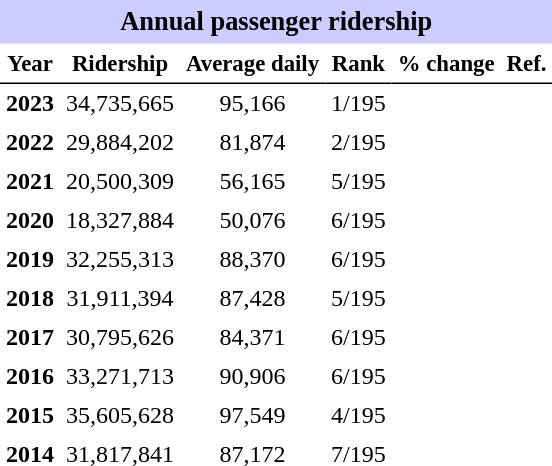<table class="toccolours" cellpadding="4" cellspacing="0" style="text-align:right;">
<tr>
<th colspan="6"  style="background-color:#ccf; background-color:#ccf; font-size:110%; text-align:center;">Annual passenger ridership</th>
</tr>
<tr style="font-size:95%; text-align:center">
<th style="border-bottom:1px solid black">Year</th>
<th style="border-bottom:1px solid black">Ridership</th>
<th style="border-bottom:1px solid black">Average daily</th>
<th style="border-bottom:1px solid black">Rank</th>
<th style="border-bottom:1px solid black">% change</th>
<th style="border-bottom:1px solid black">Ref.</th>
</tr>
<tr style="text-align:center;">
<td><strong>2023</strong></td>
<td>34,735,665</td>
<td>95,166</td>
<td>1/195</td>
<td></td>
<td></td>
</tr>
<tr>
</tr>
<tr style="text-align:center;">
<td><strong>2022</strong></td>
<td>29,884,202</td>
<td>81,874</td>
<td>2/195</td>
<td></td>
<td></td>
</tr>
<tr style="text-align:center;">
<td><strong>2021</strong></td>
<td>20,500,309</td>
<td>56,165</td>
<td>5/195</td>
<td></td>
<td></td>
</tr>
<tr style="text-align:center;">
<td><strong>2020</strong></td>
<td>18,327,884</td>
<td>50,076</td>
<td>6/195</td>
<td></td>
<td></td>
</tr>
<tr style="text-align:center;">
<td><strong>2019</strong></td>
<td>32,255,313</td>
<td>88,370</td>
<td>6/195</td>
<td></td>
<td></td>
</tr>
<tr style="text-align:center;">
<td><strong>2018</strong></td>
<td>31,911,394</td>
<td>87,428</td>
<td>5/195</td>
<td></td>
<td></td>
</tr>
<tr style="text-align:center;">
<td><strong>2017</strong></td>
<td>30,795,626</td>
<td>84,371</td>
<td>6/195</td>
<td></td>
<td></td>
</tr>
<tr style="text-align:center;">
<td><strong>2016</strong></td>
<td>33,271,713</td>
<td>90,906</td>
<td>6/195</td>
<td></td>
<td></td>
</tr>
<tr style="text-align:center;">
<td><strong>2015</strong></td>
<td>35,605,628</td>
<td>97,549</td>
<td>4/195</td>
<td></td>
<td></td>
</tr>
<tr style="text-align:center;">
<td><strong>2014</strong></td>
<td>31,817,841</td>
<td>87,172</td>
<td>7/195</td>
<td></td>
<td></td>
</tr>
</table>
